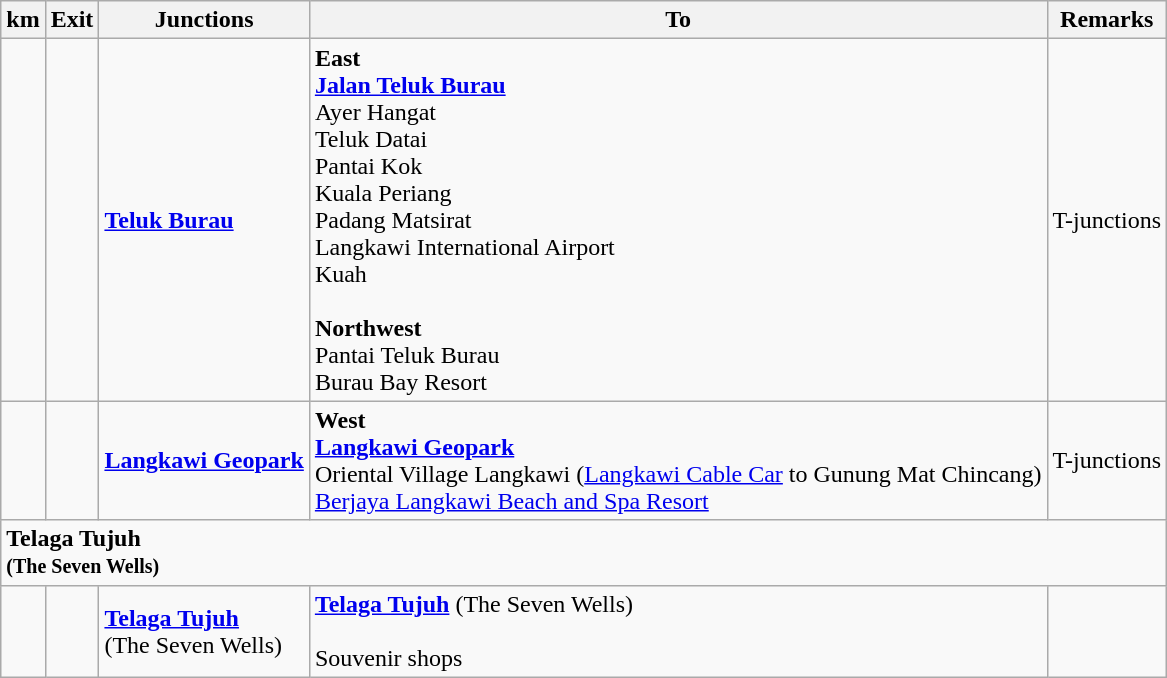<table class="wikitable">
<tr>
<th>km</th>
<th>Exit</th>
<th>Junctions</th>
<th>To</th>
<th>Remarks</th>
</tr>
<tr>
<td></td>
<td></td>
<td><strong><a href='#'>Teluk Burau</a></strong></td>
<td><strong>East</strong><br> <strong><a href='#'>Jalan Teluk Burau</a></strong><br> Ayer Hangat<br> Teluk Datai<br> Pantai Kok<br> Kuala Periang<br> Padang Matsirat<br> Langkawi International Airport <br> Kuah<br><br><strong>Northwest</strong><br>Pantai Teluk Burau<br>Burau Bay Resort<br> </td>
<td>T-junctions</td>
</tr>
<tr>
<td></td>
<td></td>
<td><strong><a href='#'>Langkawi Geopark</a></strong></td>
<td><strong>West</strong><br><strong><a href='#'>Langkawi Geopark</a></strong><br>Oriental Village Langkawi (<a href='#'>Langkawi Cable Car</a> to Gunung Mat Chincang)<br><a href='#'>Berjaya Langkawi Beach and Spa Resort</a></td>
<td>T-junctions</td>
</tr>
<tr>
<td style="width:600px" colspan="6" style="text-align:center; background:white;"><strong><span>Telaga Tujuh<br><small>(The Seven Wells)</small></span></strong></td>
</tr>
<tr>
<td></td>
<td></td>
<td><strong><a href='#'>Telaga Tujuh</a></strong><br>(The Seven Wells)</td>
<td><strong><a href='#'>Telaga Tujuh</a></strong> (The Seven Wells)<br> <br>Souvenir shops</td>
<td></td>
</tr>
</table>
